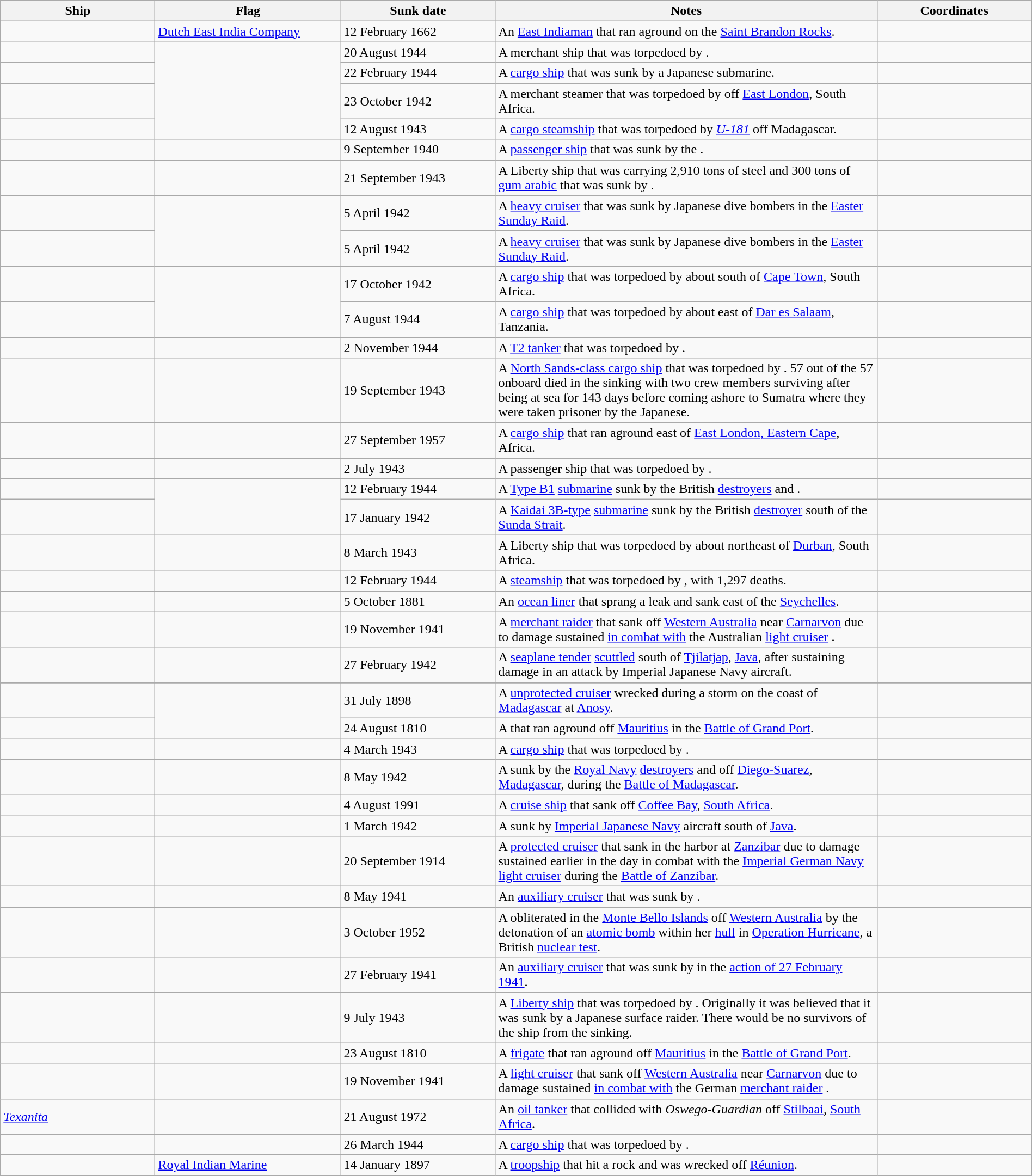<table class="wikitable sortable" style="width:100%" |>
<tr>
<th style="width:15%">Ship</th>
<th style="width:18%">Flag</th>
<th style="width:15%">Sunk date</th>
<th style="width:37%">Notes</th>
<th style="width:15%">Coordinates</th>
</tr>
<tr>
<td></td>
<td> <a href='#'>Dutch East India Company</a></td>
<td>12 February 1662</td>
<td>An <a href='#'>East Indiaman</a> that ran aground on the <a href='#'>Saint Brandon Rocks</a>.</td>
<td></td>
</tr>
<tr>
<td></td>
<td rowspan="4"></td>
<td>20 August 1944</td>
<td>A merchant ship that was torpedoed by .</td>
<td></td>
</tr>
<tr>
<td></td>
<td>22 February 1944</td>
<td>A <a href='#'>cargo ship</a> that was sunk by a Japanese submarine.</td>
<td></td>
</tr>
<tr>
<td></td>
<td>23 October 1942</td>
<td>A merchant steamer that was torpedoed by  off <a href='#'>East London</a>, South Africa.</td>
<td></td>
</tr>
<tr>
<td></td>
<td>12 August 1943</td>
<td>A  <a href='#'>cargo steamship</a> that was torpedoed by <a href='#'><em>U-181</em></a> off Madagascar.</td>
<td></td>
</tr>
<tr>
<td></td>
<td></td>
<td>9 September 1940</td>
<td>A <a href='#'>passenger ship</a> that was sunk by the .</td>
<td></td>
</tr>
<tr>
<td></td>
<td></td>
<td>21 September 1943</td>
<td>A Liberty ship that was carrying 2,910 tons of steel and 300 tons of <a href='#'>gum arabic</a> that was sunk by .</td>
<td></td>
</tr>
<tr>
<td></td>
<td rowspan="2"></td>
<td>5 April 1942</td>
<td>A  <a href='#'>heavy cruiser</a> that was sunk by Japanese dive bombers in the <a href='#'>Easter Sunday Raid</a>.</td>
<td></td>
</tr>
<tr>
<td></td>
<td>5 April 1942</td>
<td>A  <a href='#'>heavy cruiser</a> that was sunk by Japanese dive bombers in the <a href='#'>Easter Sunday Raid</a>.</td>
<td></td>
</tr>
<tr>
<td></td>
<td rowspan="2"></td>
<td>17 October 1942</td>
<td>A <a href='#'>cargo ship</a> that was torpedoed by  about  south of <a href='#'>Cape Town</a>, South Africa.</td>
<td></td>
</tr>
<tr>
<td></td>
<td>7 August 1944</td>
<td>A <a href='#'>cargo ship</a> that was torpedoed by  about  east of <a href='#'>Dar es Salaam</a>, Tanzania.</td>
<td></td>
</tr>
<tr>
<td></td>
<td></td>
<td>2 November 1944</td>
<td>A <a href='#'>T2 tanker</a> that was torpedoed by .</td>
<td></td>
</tr>
<tr>
<td></td>
<td></td>
<td>19 September 1943</td>
<td>A <a href='#'>North Sands-class cargo ship</a> that was torpedoed by . 57 out of the 57 onboard died in the sinking with two crew members surviving after being at sea for 143 days before coming ashore to Sumatra where they were taken prisoner by the Japanese.</td>
<td></td>
</tr>
<tr>
<td></td>
<td></td>
<td>27 September 1957</td>
<td>A <a href='#'>cargo ship</a> that ran aground east of <a href='#'>East London, Eastern Cape</a>, Africa.</td>
<td></td>
</tr>
<tr>
<td></td>
<td></td>
<td>2 July 1943</td>
<td>A passenger ship that was torpedoed by .</td>
<td></td>
</tr>
<tr>
<td></td>
<td rowspan="2"></td>
<td>12 February 1944</td>
<td>A <a href='#'>Type B1</a> <a href='#'>submarine</a> sunk by the British <a href='#'>destroyers</a>  and .</td>
<td></td>
</tr>
<tr>
<td></td>
<td>17 January 1942</td>
<td>A <a href='#'>Kaidai 3B-type</a> <a href='#'>submarine</a> sunk by the British <a href='#'>destroyer</a>  south of the <a href='#'>Sunda Strait</a>.</td>
<td></td>
</tr>
<tr>
<td></td>
<td></td>
<td>8 March 1943</td>
<td>A Liberty ship that was torpedoed by  about  northeast of <a href='#'>Durban</a>, South Africa.</td>
<td></td>
</tr>
<tr>
<td></td>
<td></td>
<td>12 February 1944</td>
<td>A <a href='#'>steamship</a> that was torpedoed by , with 1,297 deaths.</td>
<td></td>
</tr>
<tr>
<td></td>
<td></td>
<td>5 October 1881</td>
<td>An <a href='#'>ocean liner</a> that sprang a leak and sank east of the <a href='#'>Seychelles</a>.</td>
<td></td>
</tr>
<tr>
<td></td>
<td></td>
<td>19 November 1941</td>
<td>A <a href='#'>merchant raider</a> that sank off <a href='#'>Western Australia</a> near <a href='#'>Carnarvon</a> due to damage sustained <a href='#'>in combat with</a> the Australian <a href='#'>light cruiser</a> .</td>
<td></td>
</tr>
<tr>
<td></td>
<td></td>
<td>27 February 1942</td>
<td>A <a href='#'>seaplane tender</a> <a href='#'>scuttled</a>  south of <a href='#'>Tjilatjap</a>, <a href='#'>Java</a>, after sustaining damage in an attack by Imperial Japanese Navy aircraft.</td>
<td></td>
</tr>
<tr ->
</tr>
<tr>
<td></td>
<td rowspan="2"></td>
<td>31 July 1898</td>
<td>A  <a href='#'>unprotected cruiser</a> wrecked during a storm on the coast of <a href='#'>Madagascar</a> at <a href='#'>Anosy</a>.</td>
<td></td>
</tr>
<tr>
<td></td>
<td>24 August 1810</td>
<td>A  that ran aground off <a href='#'>Mauritius</a> in the <a href='#'>Battle of Grand Port</a>.</td>
<td></td>
</tr>
<tr>
<td></td>
<td></td>
<td>4 March 1943</td>
<td>A <a href='#'>cargo ship</a> that was torpedoed by .</td>
<td></td>
</tr>
<tr>
<td></td>
<td></td>
<td>8 May 1942</td>
<td>A  sunk by the <a href='#'>Royal Navy</a> <a href='#'>destroyers</a>  and  off <a href='#'>Diego-Suarez</a>, <a href='#'>Madagascar</a>, during the <a href='#'>Battle of Madagascar</a>.</td>
<td></td>
</tr>
<tr>
<td></td>
<td></td>
<td>4 August 1991</td>
<td>A <a href='#'>cruise ship</a> that sank off <a href='#'>Coffee Bay</a>, <a href='#'>South Africa</a>.</td>
<td></td>
</tr>
<tr>
<td></td>
<td></td>
<td>1 March 1942</td>
<td>A  sunk by <a href='#'>Imperial Japanese Navy</a> aircraft south of <a href='#'>Java</a>.</td>
<td></td>
</tr>
<tr>
<td></td>
<td></td>
<td>20 September 1914</td>
<td>A  <a href='#'>protected cruiser</a> that sank in the harbor at <a href='#'>Zanzibar</a> due to damage sustained earlier in the day in combat with the <a href='#'>Imperial German Navy</a> <a href='#'>light cruiser</a>  during the <a href='#'>Battle of Zanzibar</a>.</td>
<td></td>
</tr>
<tr>
<td></td>
<td><em></em></td>
<td>8 May 1941</td>
<td>An <a href='#'>auxiliary cruiser</a> that was sunk by .</td>
<td></td>
</tr>
<tr>
<td></td>
<td></td>
<td>3 October 1952</td>
<td>A  obliterated in the <a href='#'>Monte Bello Islands</a> off <a href='#'>Western Australia</a> by the detonation of an <a href='#'>atomic bomb</a> within her <a href='#'>hull</a> in <a href='#'>Operation Hurricane</a>, a British <a href='#'>nuclear test</a>.</td>
<td></td>
</tr>
<tr>
<td></td>
<td><em></em></td>
<td>27 February 1941</td>
<td>An <a href='#'>auxiliary cruiser</a> that was sunk by  in the <a href='#'>action of 27 February 1941</a>.</td>
<td></td>
</tr>
<tr>
<td></td>
<td></td>
<td>9 July 1943</td>
<td>A <a href='#'>Liberty ship</a> that was torpedoed by . Originally it was believed that it was sunk by a Japanese surface raider. There would be no survivors of the ship from the sinking.</td>
<td></td>
</tr>
<tr>
<td></td>
<td></td>
<td>23 August 1810</td>
<td>A <a href='#'>frigate</a> that ran aground off <a href='#'>Mauritius</a> in the <a href='#'>Battle of Grand Port</a>.</td>
<td></td>
</tr>
<tr>
<td></td>
<td></td>
<td>19 November 1941</td>
<td>A  <a href='#'>light cruiser</a> that sank off <a href='#'>Western Australia</a> near <a href='#'>Carnarvon</a> due to damage sustained <a href='#'>in combat with</a> the German <a href='#'>merchant raider</a> .</td>
<td></td>
</tr>
<tr>
<td><a href='#'><em>Texanita</em></a></td>
<td></td>
<td>21 August 1972</td>
<td>An <a href='#'>oil tanker</a> that collided with <em>Oswego-Guardian</em> off <a href='#'>Stilbaai</a>, <a href='#'>South Africa</a>.</td>
<td></td>
</tr>
<tr>
<td></td>
<td></td>
<td>26 March 1944</td>
<td>A <a href='#'>cargo ship</a> that was torpedoed by .</td>
<td></td>
</tr>
<tr>
<td></td>
<td> <a href='#'>Royal Indian Marine</a></td>
<td>14 January 1897</td>
<td>A <a href='#'>troopship</a> that hit a rock and was wrecked off <a href='#'>Réunion</a>.</td>
<td></td>
</tr>
</table>
